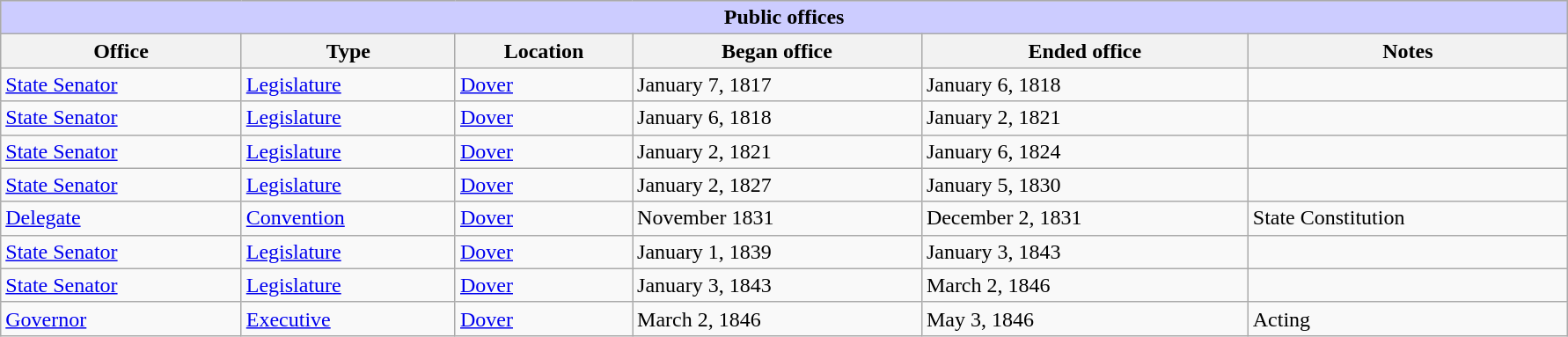<table class=wikitable style="width: 94%" style="text-align: center;" align="center">
<tr bgcolor=#cccccc>
<th colspan=7 style="background: #ccccff;">Public offices</th>
</tr>
<tr>
<th><strong>Office</strong></th>
<th><strong>Type</strong></th>
<th><strong>Location</strong></th>
<th><strong>Began office</strong></th>
<th><strong>Ended office</strong></th>
<th><strong>Notes</strong></th>
</tr>
<tr>
<td><a href='#'>State Senator</a></td>
<td><a href='#'>Legislature</a></td>
<td><a href='#'>Dover</a></td>
<td>January 7, 1817</td>
<td>January 6, 1818</td>
<td></td>
</tr>
<tr>
<td><a href='#'>State Senator</a></td>
<td><a href='#'>Legislature</a></td>
<td><a href='#'>Dover</a></td>
<td>January 6, 1818</td>
<td>January 2, 1821</td>
<td></td>
</tr>
<tr>
<td><a href='#'>State Senator</a></td>
<td><a href='#'>Legislature</a></td>
<td><a href='#'>Dover</a></td>
<td>January 2, 1821</td>
<td>January 6, 1824</td>
<td></td>
</tr>
<tr>
<td><a href='#'>State Senator</a></td>
<td><a href='#'>Legislature</a></td>
<td><a href='#'>Dover</a></td>
<td>January 2, 1827</td>
<td>January 5, 1830</td>
<td></td>
</tr>
<tr>
<td><a href='#'>Delegate</a></td>
<td><a href='#'>Convention</a></td>
<td><a href='#'>Dover</a></td>
<td>November 1831</td>
<td>December 2, 1831</td>
<td>State Constitution</td>
</tr>
<tr>
<td><a href='#'>State Senator</a></td>
<td><a href='#'>Legislature</a></td>
<td><a href='#'>Dover</a></td>
<td>January 1, 1839</td>
<td>January 3, 1843</td>
<td></td>
</tr>
<tr>
<td><a href='#'>State Senator</a></td>
<td><a href='#'>Legislature</a></td>
<td><a href='#'>Dover</a></td>
<td>January 3, 1843</td>
<td>March 2, 1846</td>
<td></td>
</tr>
<tr>
<td><a href='#'>Governor</a></td>
<td><a href='#'>Executive</a></td>
<td><a href='#'>Dover</a></td>
<td>March 2, 1846</td>
<td>May 3, 1846</td>
<td>Acting</td>
</tr>
</table>
